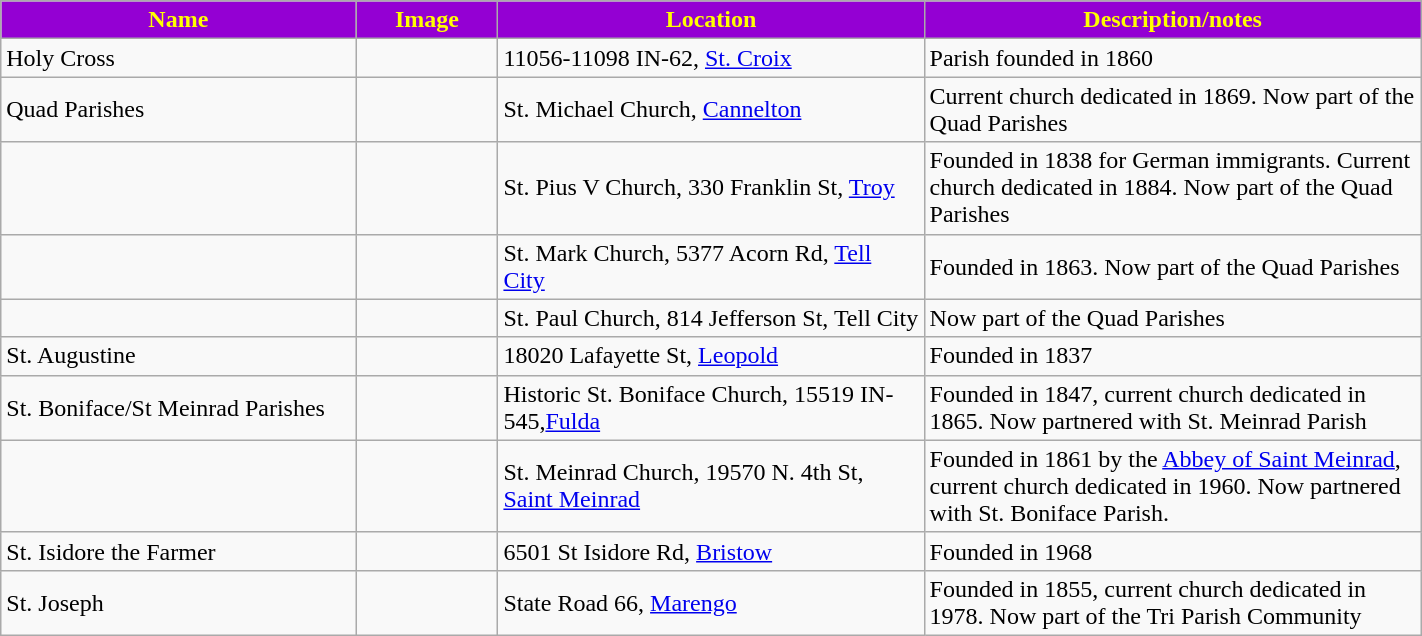<table class="wikitable sortable" style="width:75%">
<tr>
<th style="background:darkviolet; color:yellow;" width="25%"><strong>Name</strong></th>
<th style="background:darkviolet; color:yellow;" width="10%"><strong>Image</strong></th>
<th style="background:darkviolet; color:yellow;" width="30%"><strong>Location</strong></th>
<th style="background:darkviolet; color:yellow;" width="35%"><strong>Description/notes</strong></th>
</tr>
<tr>
<td>Holy Cross</td>
<td></td>
<td>11056-11098 IN-62, <a href='#'>St. Croix</a></td>
<td>Parish founded in 1860</td>
</tr>
<tr>
<td>Quad Parishes</td>
<td></td>
<td>St. Michael Church, <a href='#'>Cannelton</a></td>
<td>Current church dedicated in 1869. Now part of the Quad Parishes</td>
</tr>
<tr>
<td></td>
<td></td>
<td>St. Pius V Church, 330 Franklin St, <a href='#'>Troy</a></td>
<td>Founded in 1838 for German immigrants. Current church dedicated in 1884. Now part of the Quad Parishes</td>
</tr>
<tr>
<td></td>
<td></td>
<td>St. Mark Church, 5377 Acorn Rd, <a href='#'>Tell City</a></td>
<td>Founded in 1863. Now part of the Quad Parishes</td>
</tr>
<tr>
<td></td>
<td></td>
<td>St. Paul Church, 814 Jefferson St, Tell City</td>
<td>Now part of the Quad Parishes</td>
</tr>
<tr>
<td>St. Augustine</td>
<td></td>
<td>18020 Lafayette St, <a href='#'>Leopold</a></td>
<td>Founded in 1837</td>
</tr>
<tr>
<td>St. Boniface/St Meinrad Parishes</td>
<td></td>
<td>Historic St. Boniface Church, 15519 IN-545,<a href='#'>Fulda</a></td>
<td>Founded in 1847, current church dedicated in 1865. Now partnered with St. Meinrad Parish</td>
</tr>
<tr>
<td></td>
<td></td>
<td>St. Meinrad Church, 19570 N. 4th St, <a href='#'>Saint Meinrad</a></td>
<td>Founded in 1861 by the <a href='#'>Abbey of Saint Meinrad</a>, current church dedicated in 1960. Now partnered with St. Boniface Parish.</td>
</tr>
<tr>
<td>St. Isidore the Farmer</td>
<td></td>
<td>6501 St Isidore Rd, <a href='#'>Bristow</a></td>
<td>Founded in 1968</td>
</tr>
<tr>
<td>St. Joseph</td>
<td></td>
<td>State Road 66, <a href='#'>Marengo</a></td>
<td>Founded in 1855, current church dedicated in 1978. Now part of the Tri Parish Community</td>
</tr>
</table>
